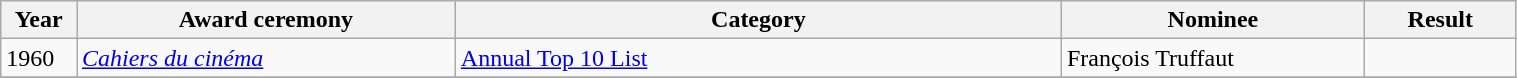<table class="wikitable" width="80%">
<tr>
<th width="5%">Year</th>
<th width="25%">Award ceremony</th>
<th width="40%">Category</th>
<th width="20%">Nominee</th>
<th width="10%">Result</th>
</tr>
<tr>
<td>1960</td>
<td><em><a href='#'>Cahiers du cinéma</a></em></td>
<td><a href='#'>Annual Top 10 List</a></td>
<td>François Truffaut</td>
<td></td>
</tr>
<tr>
</tr>
</table>
